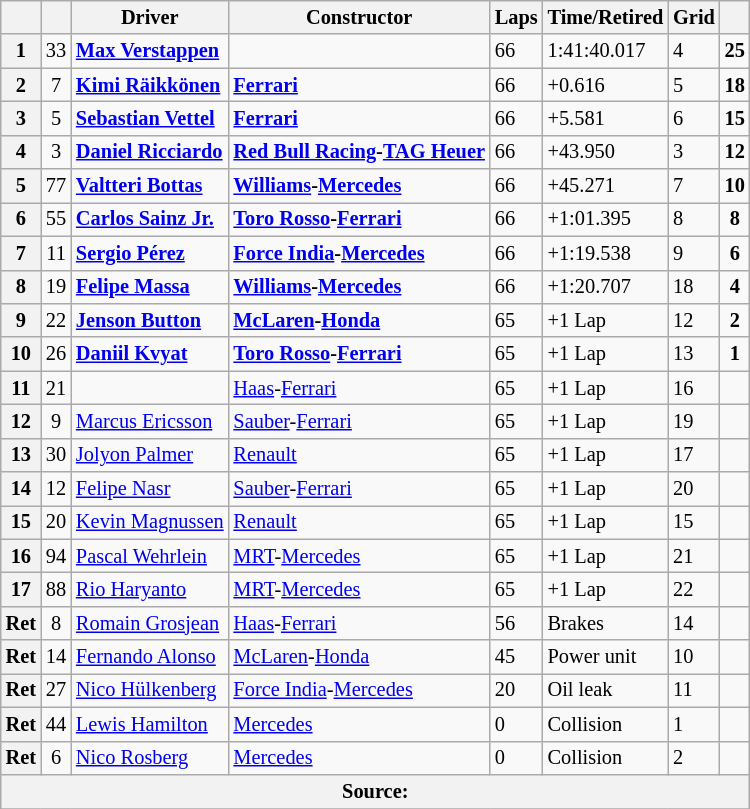<table class="wikitable" style="font-size: 85%;">
<tr>
<th></th>
<th></th>
<th>Driver</th>
<th>Constructor</th>
<th>Laps</th>
<th>Time/Retired</th>
<th>Grid</th>
<th></th>
</tr>
<tr>
<th>1</th>
<td align="center">33</td>
<td><strong> <a href='#'>Max Verstappen</a></strong></td>
<td></td>
<td>66</td>
<td>1:41:40.017</td>
<td>4</td>
<td align="center"><strong>25</strong></td>
</tr>
<tr>
<th>2</th>
<td align="center">7</td>
<td><strong> <a href='#'>Kimi Räikkönen</a></strong></td>
<td><strong><a href='#'>Ferrari</a></strong></td>
<td>66</td>
<td>+0.616</td>
<td>5</td>
<td align="center"><strong>18</strong></td>
</tr>
<tr>
<th>3</th>
<td align="center">5</td>
<td><strong> <a href='#'>Sebastian Vettel</a></strong></td>
<td><strong><a href='#'>Ferrari</a></strong></td>
<td>66</td>
<td>+5.581</td>
<td>6</td>
<td align="center"><strong>15</strong></td>
</tr>
<tr>
<th>4</th>
<td align="center">3</td>
<td><strong> <a href='#'>Daniel Ricciardo</a></strong></td>
<td><strong><a href='#'>Red Bull Racing</a>-<a href='#'>TAG Heuer</a></strong></td>
<td>66</td>
<td>+43.950</td>
<td>3</td>
<td align="center"><strong>12</strong></td>
</tr>
<tr>
<th>5</th>
<td align="center">77</td>
<td><strong> <a href='#'>Valtteri Bottas</a></strong></td>
<td><strong><a href='#'>Williams</a>-<a href='#'>Mercedes</a></strong></td>
<td>66</td>
<td>+45.271</td>
<td>7</td>
<td align="center"><strong>10</strong></td>
</tr>
<tr>
<th>6</th>
<td align="center">55</td>
<td><strong> <a href='#'>Carlos Sainz Jr.</a></strong></td>
<td><strong><a href='#'>Toro Rosso</a>-<a href='#'>Ferrari</a></strong></td>
<td>66</td>
<td>+1:01.395</td>
<td>8</td>
<td align="center"><strong>8</strong></td>
</tr>
<tr>
<th>7</th>
<td align="center">11</td>
<td><strong> <a href='#'>Sergio Pérez</a></strong></td>
<td><strong><a href='#'>Force India</a>-<a href='#'>Mercedes</a></strong></td>
<td>66</td>
<td>+1:19.538</td>
<td>9</td>
<td align="center"><strong>6</strong></td>
</tr>
<tr>
<th>8</th>
<td align="center">19</td>
<td><strong>  <a href='#'>Felipe Massa</a></strong></td>
<td><strong><a href='#'>Williams</a>-<a href='#'>Mercedes</a></strong></td>
<td>66</td>
<td>+1:20.707</td>
<td>18</td>
<td align="center"><strong>4</strong></td>
</tr>
<tr>
<th>9</th>
<td align="center">22</td>
<td><strong> <a href='#'>Jenson Button</a></strong></td>
<td><strong><a href='#'>McLaren</a>-<a href='#'>Honda</a></strong></td>
<td>65</td>
<td>+1 Lap</td>
<td>12</td>
<td align="center"><strong>2</strong></td>
</tr>
<tr>
<th>10</th>
<td align="center">26</td>
<td><strong> <a href='#'>Daniil Kvyat</a></strong></td>
<td><strong><a href='#'>Toro Rosso</a>-<a href='#'>Ferrari</a></strong></td>
<td>65</td>
<td>+1 Lap</td>
<td>13</td>
<td align="center"><strong>1</strong></td>
</tr>
<tr>
<th>11</th>
<td align="center">21</td>
<td></td>
<td><a href='#'>Haas</a>-<a href='#'>Ferrari</a></td>
<td>65</td>
<td>+1 Lap</td>
<td>16</td>
<td></td>
</tr>
<tr>
<th>12</th>
<td align="center">9</td>
<td> <a href='#'>Marcus Ericsson</a></td>
<td><a href='#'>Sauber</a>-<a href='#'>Ferrari</a></td>
<td>65</td>
<td>+1 Lap</td>
<td>19</td>
<td></td>
</tr>
<tr>
<th>13</th>
<td align="center">30</td>
<td> <a href='#'>Jolyon Palmer</a></td>
<td><a href='#'>Renault</a></td>
<td>65</td>
<td>+1 Lap</td>
<td>17</td>
<td></td>
</tr>
<tr>
<th>14</th>
<td align="center">12</td>
<td> <a href='#'>Felipe Nasr</a></td>
<td><a href='#'>Sauber</a>-<a href='#'>Ferrari</a></td>
<td>65</td>
<td>+1 Lap</td>
<td>20</td>
<td></td>
</tr>
<tr>
<th>15</th>
<td align="center">20</td>
<td> <a href='#'>Kevin Magnussen</a></td>
<td><a href='#'>Renault</a></td>
<td>65</td>
<td>+1 Lap</td>
<td>15</td>
<td></td>
</tr>
<tr>
<th>16</th>
<td align="center">94</td>
<td> <a href='#'>Pascal Wehrlein</a></td>
<td><a href='#'>MRT</a>-<a href='#'>Mercedes</a></td>
<td>65</td>
<td>+1 Lap</td>
<td>21</td>
<td></td>
</tr>
<tr>
<th>17</th>
<td align="center">88</td>
<td> <a href='#'>Rio Haryanto</a></td>
<td><a href='#'>MRT</a>-<a href='#'>Mercedes</a></td>
<td>65</td>
<td>+1 Lap</td>
<td>22</td>
<td></td>
</tr>
<tr>
<th>Ret</th>
<td align="center">8</td>
<td> <a href='#'>Romain Grosjean</a></td>
<td><a href='#'>Haas</a>-<a href='#'>Ferrari</a></td>
<td>56</td>
<td>Brakes</td>
<td>14</td>
<td></td>
</tr>
<tr>
<th>Ret</th>
<td align="center">14</td>
<td> <a href='#'>Fernando Alonso</a></td>
<td><a href='#'>McLaren</a>-<a href='#'>Honda</a></td>
<td>45</td>
<td>Power unit</td>
<td>10</td>
<td></td>
</tr>
<tr>
<th>Ret</th>
<td align="center">27</td>
<td> <a href='#'>Nico Hülkenberg</a></td>
<td><a href='#'>Force India</a>-<a href='#'>Mercedes</a></td>
<td>20</td>
<td>Oil leak</td>
<td>11</td>
<td></td>
</tr>
<tr>
<th>Ret</th>
<td align="center">44</td>
<td> <a href='#'>Lewis Hamilton</a></td>
<td><a href='#'>Mercedes</a></td>
<td>0</td>
<td>Collision</td>
<td>1</td>
<td></td>
</tr>
<tr>
<th>Ret</th>
<td align="center">6</td>
<td> <a href='#'>Nico Rosberg</a></td>
<td><a href='#'>Mercedes</a></td>
<td>0</td>
<td>Collision</td>
<td>2</td>
<td></td>
</tr>
<tr>
<th colspan=8>Source:</th>
</tr>
<tr>
</tr>
</table>
